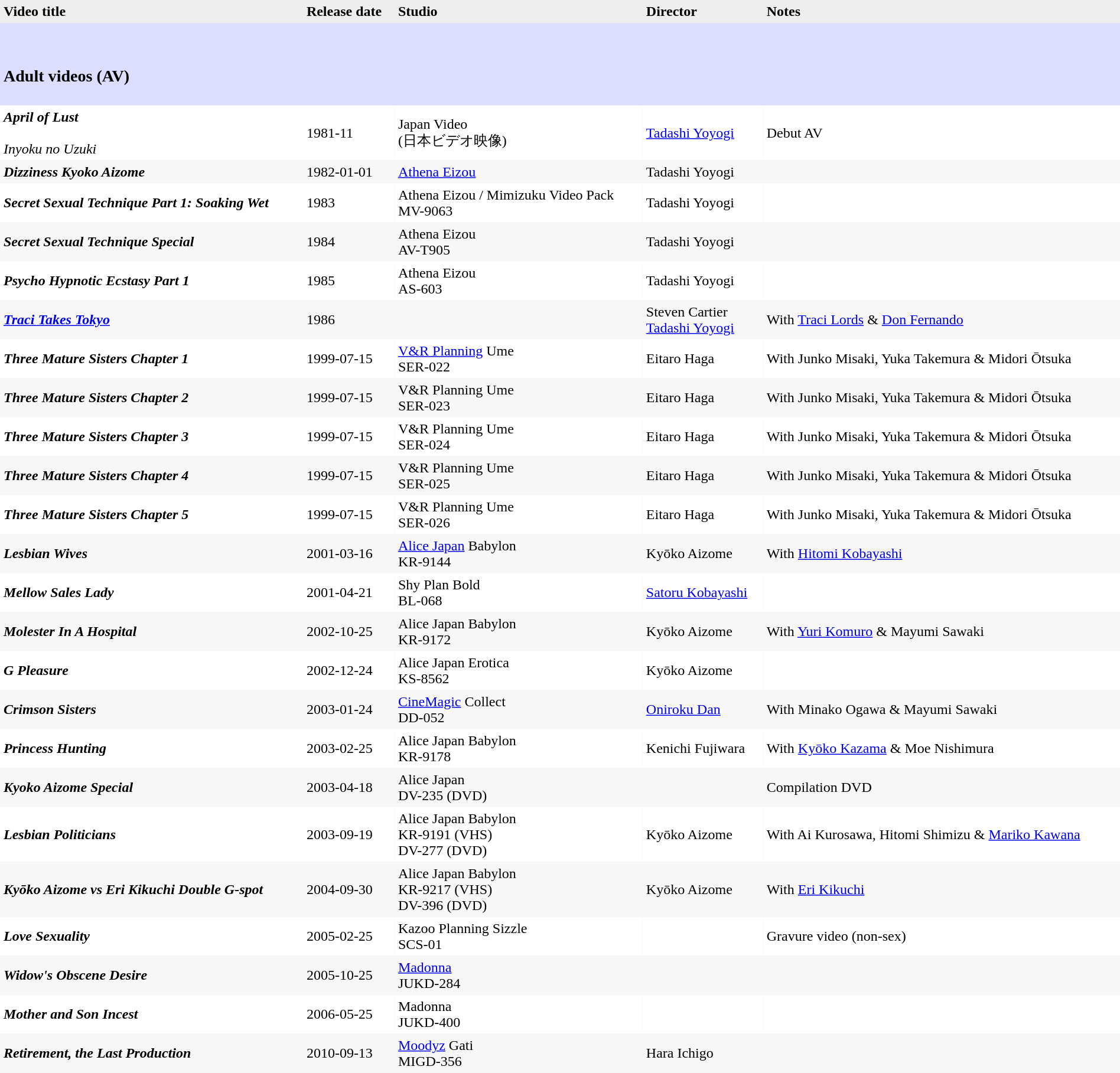<table cellpadding="4" style="width:100%; text-align:left; border-width:0; border-collapse:collapse; background:#eee;">
<tr>
<th>Video title</th>
<th>Release date</th>
<th>Studio</th>
<th>Director</th>
<th>Notes</th>
</tr>
<tr>
<td colspan="6" style="background:#ddf;"></td>
</tr>
<tr>
<td colspan="6" style="background:#ddf;"><br><h3>Adult videos (AV)</h3></td>
</tr>
<tr style=background:#fff;>
<td><strong><em>April of Lust</em></strong><br><br><em>Inyoku no Uzuki</em></td>
<td>1981-11</td>
<td>Japan Video<br>(日本ビデオ映像)</td>
<td><a href='#'>Tadashi Yoyogi</a></td>
<td>Debut AV</td>
</tr>
<tr style=background:#f7f7f7;>
<td><strong><em>Dizziness Kyoko Aizome</em></strong><br></td>
<td>1982-01-01</td>
<td><a href='#'>Athena Eizou</a></td>
<td>Tadashi Yoyogi</td>
<td></td>
</tr>
<tr style=background:#fff;>
<td><strong><em>Secret Sexual Technique Part 1: Soaking Wet</em></strong><br></td>
<td>1983</td>
<td>Athena Eizou / Mimizuku Video Pack<br>MV-9063</td>
<td>Tadashi Yoyogi</td>
<td></td>
</tr>
<tr style=background:#f7f7f7;>
<td><strong><em>Secret Sexual Technique Special</em></strong><br></td>
<td>1984</td>
<td>Athena Eizou<br>AV-T905</td>
<td>Tadashi Yoyogi</td>
<td></td>
</tr>
<tr style=background:#fff;>
<td><strong><em>Psycho Hypnotic Ecstasy Part 1 </em></strong><br></td>
<td>1985</td>
<td>Athena Eizou<br>AS-603</td>
<td>Tadashi Yoyogi</td>
<td></td>
</tr>
<tr style=background:#f7f7f7;>
<td><strong><em><a href='#'>Traci Takes Tokyo</a></em></strong></td>
<td>1986</td>
<td></td>
<td>Steven Cartier<br><a href='#'>Tadashi Yoyogi</a></td>
<td>With <a href='#'>Traci Lords</a> & <a href='#'>Don Fernando</a></td>
</tr>
<tr style=background:#fff;>
<td><strong><em>Three Mature Sisters Chapter 1</em></strong><br></td>
<td>1999-07-15</td>
<td><a href='#'>V&R Planning</a> Ume<br>SER-022</td>
<td>Eitaro Haga</td>
<td>With Junko Misaki, Yuka Takemura & Midori Ōtsuka</td>
</tr>
<tr style=background:#f7f7f7;>
<td><strong><em>Three Mature Sisters Chapter 2</em></strong><br></td>
<td>1999-07-15</td>
<td>V&R Planning Ume<br>SER-023</td>
<td>Eitaro Haga</td>
<td>With Junko Misaki, Yuka Takemura & Midori Ōtsuka</td>
</tr>
<tr style=background:#fff;>
<td><strong><em>Three Mature Sisters Chapter 3</em></strong><br></td>
<td>1999-07-15</td>
<td>V&R Planning Ume<br>SER-024</td>
<td>Eitaro Haga</td>
<td>With Junko Misaki, Yuka Takemura & Midori Ōtsuka</td>
</tr>
<tr style=background:#f7f7f7;>
<td><strong><em>Three Mature Sisters Chapter 4</em></strong><br></td>
<td>1999-07-15</td>
<td>V&R Planning Ume<br>SER-025</td>
<td>Eitaro Haga</td>
<td>With Junko Misaki, Yuka Takemura & Midori Ōtsuka</td>
</tr>
<tr style=background:#fff;>
<td><strong><em>Three Mature Sisters Chapter 5</em></strong><br></td>
<td>1999-07-15</td>
<td>V&R Planning Ume<br>SER-026</td>
<td>Eitaro Haga</td>
<td>With Junko Misaki, Yuka Takemura & Midori Ōtsuka</td>
</tr>
<tr style=background:#f7f7f7;>
<td><strong><em>Lesbian Wives</em></strong><br></td>
<td>2001-03-16</td>
<td><a href='#'>Alice Japan</a> Babylon<br>KR-9144</td>
<td>Kyōko Aizome</td>
<td>With <a href='#'>Hitomi Kobayashi</a></td>
</tr>
<tr style=background:#fff;>
<td><strong><em>Mellow Sales Lady</em></strong><br></td>
<td>2001-04-21</td>
<td>Shy Plan Bold<br>BL-068</td>
<td><a href='#'>Satoru Kobayashi</a></td>
<td></td>
</tr>
<tr style=background:#f7f7f7;>
<td><strong><em>Molester In A Hospital</em></strong><br></td>
<td>2002-10-25</td>
<td>Alice Japan Babylon<br>KR-9172</td>
<td>Kyōko Aizome</td>
<td>With <a href='#'>Yuri Komuro</a> & Mayumi Sawaki</td>
</tr>
<tr style=background:#fff;>
<td><strong><em>G Pleasure</em></strong><br></td>
<td>2002-12-24</td>
<td>Alice Japan Erotica<br>KS-8562</td>
<td>Kyōko Aizome</td>
<td></td>
</tr>
<tr style=background:#f7f7f7;>
<td><strong><em>Crimson Sisters</em></strong><br></td>
<td>2003-01-24</td>
<td><a href='#'>CineMagic</a> Collect<br>DD-052</td>
<td><a href='#'>Oniroku Dan</a></td>
<td>With Minako Ogawa & Mayumi Sawaki</td>
</tr>
<tr style=background:#fff;>
<td><strong><em>Princess Hunting</em></strong><br></td>
<td>2003-02-25</td>
<td>Alice Japan Babylon<br>KR-9178</td>
<td>Kenichi Fujiwara</td>
<td>With <a href='#'>Kyōko Kazama</a> & Moe Nishimura</td>
</tr>
<tr style=background:#f7f7f7;>
<td><strong><em>Kyoko Aizome Special</em></strong><br></td>
<td>2003-04-18</td>
<td>Alice Japan<br>DV-235 (DVD)</td>
<td></td>
<td>Compilation DVD</td>
</tr>
<tr style=background:#fff;>
<td><strong><em>Lesbian Politicians</em></strong><br></td>
<td>2003-09-19</td>
<td>Alice Japan Babylon<br>KR-9191 (VHS)<br>DV-277 (DVD)</td>
<td>Kyōko Aizome</td>
<td>With Ai Kurosawa, Hitomi Shimizu & <a href='#'>Mariko Kawana</a></td>
</tr>
<tr style=background:#f7f7f7;>
<td><strong><em>Kyōko Aizome vs Eri Kikuchi Double G-spot</em></strong><br></td>
<td>2004-09-30</td>
<td>Alice Japan Babylon<br>KR-9217 (VHS)<br>DV-396 (DVD)</td>
<td>Kyōko Aizome</td>
<td>With <a href='#'>Eri Kikuchi</a></td>
</tr>
<tr style=background:#fff;>
<td><strong><em>Love Sexuality</em></strong><br></td>
<td>2005-02-25</td>
<td>Kazoo Planning Sizzle<br>SCS-01</td>
<td></td>
<td>Gravure video (non-sex)</td>
</tr>
<tr style=background:#f7f7f7;>
<td><strong><em>Widow's Obscene Desire</em></strong><br></td>
<td>2005-10-25</td>
<td><a href='#'>Madonna</a><br>JUKD-284</td>
<td></td>
<td></td>
</tr>
<tr style=background:#fff;>
<td><strong><em> Mother and Son Incest</em></strong><br></td>
<td>2006-05-25</td>
<td>Madonna<br>JUKD-400</td>
<td></td>
<td></td>
</tr>
<tr style=background:#f7f7f7;>
<td><strong><em>Retirement, the Last Production</em></strong><br></td>
<td>2010-09-13</td>
<td><a href='#'>Moodyz</a> Gati<br>MIGD-356</td>
<td>Hara Ichigo</td>
<td></td>
</tr>
</table>
